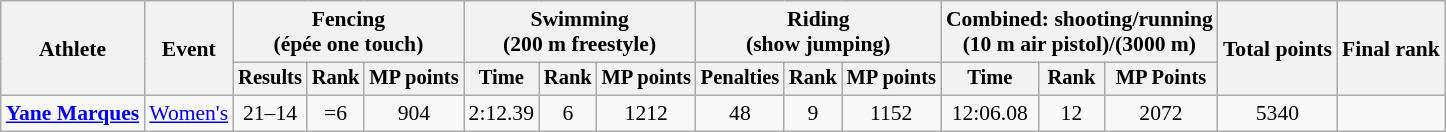<table class="wikitable" style="font-size:90%">
<tr>
<th rowspan="2">Athlete</th>
<th rowspan="2">Event</th>
<th colspan=3>Fencing<br><span>(épée one touch)</span></th>
<th colspan=3>Swimming<br><span>(200 m freestyle)</span></th>
<th colspan=3>Riding<br><span>(show jumping)</span></th>
<th colspan=3>Combined: shooting/running<br><span>(10 m air pistol)/(3000 m)</span></th>
<th rowspan=2>Total points</th>
<th rowspan=2>Final rank</th>
</tr>
<tr style="font-size:95%">
<th>Results</th>
<th>Rank</th>
<th>MP points</th>
<th>Time</th>
<th>Rank</th>
<th>MP points</th>
<th>Penalties</th>
<th>Rank</th>
<th>MP points</th>
<th>Time</th>
<th>Rank</th>
<th>MP Points</th>
</tr>
<tr align=center>
<td align=left><strong><a href='#'>Yane Marques</a></strong></td>
<td align=left><a href='#'>Women's</a></td>
<td>21–14</td>
<td>=6</td>
<td>904</td>
<td>2:12.39</td>
<td>6</td>
<td>1212</td>
<td>48</td>
<td>9</td>
<td>1152</td>
<td>12:06.08</td>
<td>12</td>
<td>2072</td>
<td>5340</td>
<td></td>
</tr>
</table>
